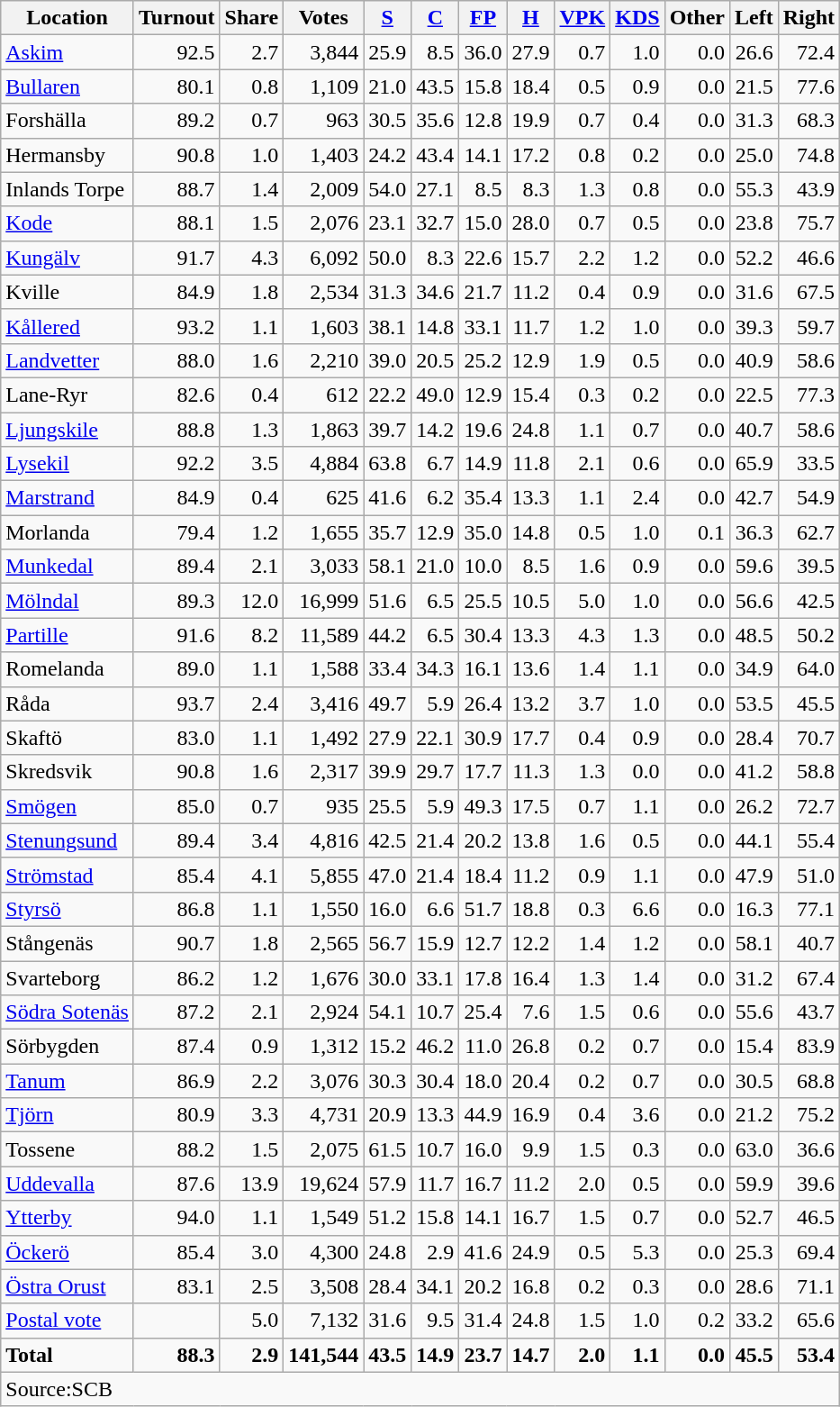<table class="wikitable sortable" style=text-align:right>
<tr>
<th>Location</th>
<th>Turnout</th>
<th>Share</th>
<th>Votes</th>
<th><a href='#'>S</a></th>
<th><a href='#'>C</a></th>
<th><a href='#'>FP</a></th>
<th><a href='#'>H</a></th>
<th><a href='#'>VPK</a></th>
<th><a href='#'>KDS</a></th>
<th>Other</th>
<th>Left</th>
<th>Right</th>
</tr>
<tr>
<td align=left><a href='#'>Askim</a></td>
<td>92.5</td>
<td>2.7</td>
<td>3,844</td>
<td>25.9</td>
<td>8.5</td>
<td>36.0</td>
<td>27.9</td>
<td>0.7</td>
<td>1.0</td>
<td>0.0</td>
<td>26.6</td>
<td>72.4</td>
</tr>
<tr>
<td align=left><a href='#'>Bullaren</a></td>
<td>80.1</td>
<td>0.8</td>
<td>1,109</td>
<td>21.0</td>
<td>43.5</td>
<td>15.8</td>
<td>18.4</td>
<td>0.5</td>
<td>0.9</td>
<td>0.0</td>
<td>21.5</td>
<td>77.6</td>
</tr>
<tr>
<td align=left>Forshälla</td>
<td>89.2</td>
<td>0.7</td>
<td>963</td>
<td>30.5</td>
<td>35.6</td>
<td>12.8</td>
<td>19.9</td>
<td>0.7</td>
<td>0.4</td>
<td>0.0</td>
<td>31.3</td>
<td>68.3</td>
</tr>
<tr>
<td align=left>Hermansby</td>
<td>90.8</td>
<td>1.0</td>
<td>1,403</td>
<td>24.2</td>
<td>43.4</td>
<td>14.1</td>
<td>17.2</td>
<td>0.8</td>
<td>0.2</td>
<td>0.0</td>
<td>25.0</td>
<td>74.8</td>
</tr>
<tr>
<td align=left>Inlands Torpe</td>
<td>88.7</td>
<td>1.4</td>
<td>2,009</td>
<td>54.0</td>
<td>27.1</td>
<td>8.5</td>
<td>8.3</td>
<td>1.3</td>
<td>0.8</td>
<td>0.0</td>
<td>55.3</td>
<td>43.9</td>
</tr>
<tr>
<td align=left><a href='#'>Kode</a></td>
<td>88.1</td>
<td>1.5</td>
<td>2,076</td>
<td>23.1</td>
<td>32.7</td>
<td>15.0</td>
<td>28.0</td>
<td>0.7</td>
<td>0.5</td>
<td>0.0</td>
<td>23.8</td>
<td>75.7</td>
</tr>
<tr>
<td align=left><a href='#'>Kungälv</a></td>
<td>91.7</td>
<td>4.3</td>
<td>6,092</td>
<td>50.0</td>
<td>8.3</td>
<td>22.6</td>
<td>15.7</td>
<td>2.2</td>
<td>1.2</td>
<td>0.0</td>
<td>52.2</td>
<td>46.6</td>
</tr>
<tr>
<td align=left>Kville</td>
<td>84.9</td>
<td>1.8</td>
<td>2,534</td>
<td>31.3</td>
<td>34.6</td>
<td>21.7</td>
<td>11.2</td>
<td>0.4</td>
<td>0.9</td>
<td>0.0</td>
<td>31.6</td>
<td>67.5</td>
</tr>
<tr>
<td align=left><a href='#'>Kållered</a></td>
<td>93.2</td>
<td>1.1</td>
<td>1,603</td>
<td>38.1</td>
<td>14.8</td>
<td>33.1</td>
<td>11.7</td>
<td>1.2</td>
<td>1.0</td>
<td>0.0</td>
<td>39.3</td>
<td>59.7</td>
</tr>
<tr>
<td align=left><a href='#'>Landvetter</a></td>
<td>88.0</td>
<td>1.6</td>
<td>2,210</td>
<td>39.0</td>
<td>20.5</td>
<td>25.2</td>
<td>12.9</td>
<td>1.9</td>
<td>0.5</td>
<td>0.0</td>
<td>40.9</td>
<td>58.6</td>
</tr>
<tr>
<td align=left>Lane-Ryr</td>
<td>82.6</td>
<td>0.4</td>
<td>612</td>
<td>22.2</td>
<td>49.0</td>
<td>12.9</td>
<td>15.4</td>
<td>0.3</td>
<td>0.2</td>
<td>0.0</td>
<td>22.5</td>
<td>77.3</td>
</tr>
<tr>
<td align=left><a href='#'>Ljungskile</a></td>
<td>88.8</td>
<td>1.3</td>
<td>1,863</td>
<td>39.7</td>
<td>14.2</td>
<td>19.6</td>
<td>24.8</td>
<td>1.1</td>
<td>0.7</td>
<td>0.0</td>
<td>40.7</td>
<td>58.6</td>
</tr>
<tr>
<td align=left><a href='#'>Lysekil</a></td>
<td>92.2</td>
<td>3.5</td>
<td>4,884</td>
<td>63.8</td>
<td>6.7</td>
<td>14.9</td>
<td>11.8</td>
<td>2.1</td>
<td>0.6</td>
<td>0.0</td>
<td>65.9</td>
<td>33.5</td>
</tr>
<tr>
<td align=left><a href='#'>Marstrand</a></td>
<td>84.9</td>
<td>0.4</td>
<td>625</td>
<td>41.6</td>
<td>6.2</td>
<td>35.4</td>
<td>13.3</td>
<td>1.1</td>
<td>2.4</td>
<td>0.0</td>
<td>42.7</td>
<td>54.9</td>
</tr>
<tr>
<td align=left>Morlanda</td>
<td>79.4</td>
<td>1.2</td>
<td>1,655</td>
<td>35.7</td>
<td>12.9</td>
<td>35.0</td>
<td>14.8</td>
<td>0.5</td>
<td>1.0</td>
<td>0.1</td>
<td>36.3</td>
<td>62.7</td>
</tr>
<tr>
<td align=left><a href='#'>Munkedal</a></td>
<td>89.4</td>
<td>2.1</td>
<td>3,033</td>
<td>58.1</td>
<td>21.0</td>
<td>10.0</td>
<td>8.5</td>
<td>1.6</td>
<td>0.9</td>
<td>0.0</td>
<td>59.6</td>
<td>39.5</td>
</tr>
<tr>
<td align=left><a href='#'>Mölndal</a></td>
<td>89.3</td>
<td>12.0</td>
<td>16,999</td>
<td>51.6</td>
<td>6.5</td>
<td>25.5</td>
<td>10.5</td>
<td>5.0</td>
<td>1.0</td>
<td>0.0</td>
<td>56.6</td>
<td>42.5</td>
</tr>
<tr>
<td align=left><a href='#'>Partille</a></td>
<td>91.6</td>
<td>8.2</td>
<td>11,589</td>
<td>44.2</td>
<td>6.5</td>
<td>30.4</td>
<td>13.3</td>
<td>4.3</td>
<td>1.3</td>
<td>0.0</td>
<td>48.5</td>
<td>50.2</td>
</tr>
<tr>
<td align=left>Romelanda</td>
<td>89.0</td>
<td>1.1</td>
<td>1,588</td>
<td>33.4</td>
<td>34.3</td>
<td>16.1</td>
<td>13.6</td>
<td>1.4</td>
<td>1.1</td>
<td>0.0</td>
<td>34.9</td>
<td>64.0</td>
</tr>
<tr>
<td align=left>Råda</td>
<td>93.7</td>
<td>2.4</td>
<td>3,416</td>
<td>49.7</td>
<td>5.9</td>
<td>26.4</td>
<td>13.2</td>
<td>3.7</td>
<td>1.0</td>
<td>0.0</td>
<td>53.5</td>
<td>45.5</td>
</tr>
<tr>
<td align=left>Skaftö</td>
<td>83.0</td>
<td>1.1</td>
<td>1,492</td>
<td>27.9</td>
<td>22.1</td>
<td>30.9</td>
<td>17.7</td>
<td>0.4</td>
<td>0.9</td>
<td>0.0</td>
<td>28.4</td>
<td>70.7</td>
</tr>
<tr>
<td align=left>Skredsvik</td>
<td>90.8</td>
<td>1.6</td>
<td>2,317</td>
<td>39.9</td>
<td>29.7</td>
<td>17.7</td>
<td>11.3</td>
<td>1.3</td>
<td>0.0</td>
<td>0.0</td>
<td>41.2</td>
<td>58.8</td>
</tr>
<tr>
<td align=left><a href='#'>Smögen</a></td>
<td>85.0</td>
<td>0.7</td>
<td>935</td>
<td>25.5</td>
<td>5.9</td>
<td>49.3</td>
<td>17.5</td>
<td>0.7</td>
<td>1.1</td>
<td>0.0</td>
<td>26.2</td>
<td>72.7</td>
</tr>
<tr>
<td align=left><a href='#'>Stenungsund</a></td>
<td>89.4</td>
<td>3.4</td>
<td>4,816</td>
<td>42.5</td>
<td>21.4</td>
<td>20.2</td>
<td>13.8</td>
<td>1.6</td>
<td>0.5</td>
<td>0.0</td>
<td>44.1</td>
<td>55.4</td>
</tr>
<tr>
<td align=left><a href='#'>Strömstad</a></td>
<td>85.4</td>
<td>4.1</td>
<td>5,855</td>
<td>47.0</td>
<td>21.4</td>
<td>18.4</td>
<td>11.2</td>
<td>0.9</td>
<td>1.1</td>
<td>0.0</td>
<td>47.9</td>
<td>51.0</td>
</tr>
<tr>
<td align=left><a href='#'>Styrsö</a></td>
<td>86.8</td>
<td>1.1</td>
<td>1,550</td>
<td>16.0</td>
<td>6.6</td>
<td>51.7</td>
<td>18.8</td>
<td>0.3</td>
<td>6.6</td>
<td>0.0</td>
<td>16.3</td>
<td>77.1</td>
</tr>
<tr>
<td align=left>Stångenäs</td>
<td>90.7</td>
<td>1.8</td>
<td>2,565</td>
<td>56.7</td>
<td>15.9</td>
<td>12.7</td>
<td>12.2</td>
<td>1.4</td>
<td>1.2</td>
<td>0.0</td>
<td>58.1</td>
<td>40.7</td>
</tr>
<tr>
<td align=left>Svarteborg</td>
<td>86.2</td>
<td>1.2</td>
<td>1,676</td>
<td>30.0</td>
<td>33.1</td>
<td>17.8</td>
<td>16.4</td>
<td>1.3</td>
<td>1.4</td>
<td>0.0</td>
<td>31.2</td>
<td>67.4</td>
</tr>
<tr>
<td align=left><a href='#'>Södra Sotenäs</a></td>
<td>87.2</td>
<td>2.1</td>
<td>2,924</td>
<td>54.1</td>
<td>10.7</td>
<td>25.4</td>
<td>7.6</td>
<td>1.5</td>
<td>0.6</td>
<td>0.0</td>
<td>55.6</td>
<td>43.7</td>
</tr>
<tr>
<td align=left>Sörbygden</td>
<td>87.4</td>
<td>0.9</td>
<td>1,312</td>
<td>15.2</td>
<td>46.2</td>
<td>11.0</td>
<td>26.8</td>
<td>0.2</td>
<td>0.7</td>
<td>0.0</td>
<td>15.4</td>
<td>83.9</td>
</tr>
<tr>
<td align=left><a href='#'>Tanum</a></td>
<td>86.9</td>
<td>2.2</td>
<td>3,076</td>
<td>30.3</td>
<td>30.4</td>
<td>18.0</td>
<td>20.4</td>
<td>0.2</td>
<td>0.7</td>
<td>0.0</td>
<td>30.5</td>
<td>68.8</td>
</tr>
<tr>
<td align=left><a href='#'>Tjörn</a></td>
<td>80.9</td>
<td>3.3</td>
<td>4,731</td>
<td>20.9</td>
<td>13.3</td>
<td>44.9</td>
<td>16.9</td>
<td>0.4</td>
<td>3.6</td>
<td>0.0</td>
<td>21.2</td>
<td>75.2</td>
</tr>
<tr>
<td align=left>Tossene</td>
<td>88.2</td>
<td>1.5</td>
<td>2,075</td>
<td>61.5</td>
<td>10.7</td>
<td>16.0</td>
<td>9.9</td>
<td>1.5</td>
<td>0.3</td>
<td>0.0</td>
<td>63.0</td>
<td>36.6</td>
</tr>
<tr>
<td align=left><a href='#'>Uddevalla</a></td>
<td>87.6</td>
<td>13.9</td>
<td>19,624</td>
<td>57.9</td>
<td>11.7</td>
<td>16.7</td>
<td>11.2</td>
<td>2.0</td>
<td>0.5</td>
<td>0.0</td>
<td>59.9</td>
<td>39.6</td>
</tr>
<tr>
<td align=left><a href='#'>Ytterby</a></td>
<td>94.0</td>
<td>1.1</td>
<td>1,549</td>
<td>51.2</td>
<td>15.8</td>
<td>14.1</td>
<td>16.7</td>
<td>1.5</td>
<td>0.7</td>
<td>0.0</td>
<td>52.7</td>
<td>46.5</td>
</tr>
<tr>
<td align=left><a href='#'>Öckerö</a></td>
<td>85.4</td>
<td>3.0</td>
<td>4,300</td>
<td>24.8</td>
<td>2.9</td>
<td>41.6</td>
<td>24.9</td>
<td>0.5</td>
<td>5.3</td>
<td>0.0</td>
<td>25.3</td>
<td>69.4</td>
</tr>
<tr>
<td align=left><a href='#'>Östra Orust</a></td>
<td>83.1</td>
<td>2.5</td>
<td>3,508</td>
<td>28.4</td>
<td>34.1</td>
<td>20.2</td>
<td>16.8</td>
<td>0.2</td>
<td>0.3</td>
<td>0.0</td>
<td>28.6</td>
<td>71.1</td>
</tr>
<tr>
<td align=left><a href='#'>Postal vote</a></td>
<td></td>
<td>5.0</td>
<td>7,132</td>
<td>31.6</td>
<td>9.5</td>
<td>31.4</td>
<td>24.8</td>
<td>1.5</td>
<td>1.0</td>
<td>0.2</td>
<td>33.2</td>
<td>65.6</td>
</tr>
<tr>
<td align=left><strong>Total</strong></td>
<td><strong>88.3</strong></td>
<td><strong>2.9</strong></td>
<td><strong>141,544</strong></td>
<td><strong>43.5</strong></td>
<td><strong>14.9</strong></td>
<td><strong>23.7</strong></td>
<td><strong>14.7</strong></td>
<td><strong>2.0</strong></td>
<td><strong>1.1</strong></td>
<td><strong>0.0</strong></td>
<td><strong>45.5</strong></td>
<td><strong>53.4</strong></td>
</tr>
<tr>
<td align=left colspan=13>Source:SCB </td>
</tr>
</table>
